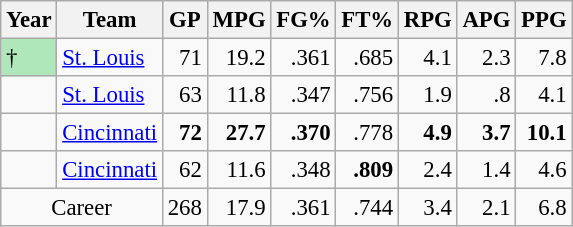<table class="wikitable sortable" style="font-size:95%; text-align:right;">
<tr>
<th>Year</th>
<th>Team</th>
<th>GP</th>
<th>MPG</th>
<th>FG%</th>
<th>FT%</th>
<th>RPG</th>
<th>APG</th>
<th>PPG</th>
</tr>
<tr>
<td style="text-align:left;background:#afe6ba;">†</td>
<td style="text-align:left;"><a href='#'>St. Louis</a></td>
<td>71</td>
<td>19.2</td>
<td>.361</td>
<td>.685</td>
<td>4.1</td>
<td>2.3</td>
<td>7.8</td>
</tr>
<tr>
<td style="text-align:left;"></td>
<td style="text-align:left;"><a href='#'>St. Louis</a></td>
<td>63</td>
<td>11.8</td>
<td>.347</td>
<td>.756</td>
<td>1.9</td>
<td>.8</td>
<td>4.1</td>
</tr>
<tr>
<td style="text-align:left;"></td>
<td style="text-align:left;"><a href='#'>Cincinnati</a></td>
<td><strong>72</strong></td>
<td><strong>27.7</strong></td>
<td><strong>.370</strong></td>
<td>.778</td>
<td><strong>4.9</strong></td>
<td><strong>3.7</strong></td>
<td><strong>10.1</strong></td>
</tr>
<tr>
<td style="text-align:left;"></td>
<td style="text-align:left;"><a href='#'>Cincinnati</a></td>
<td>62</td>
<td>11.6</td>
<td>.348</td>
<td><strong>.809</strong></td>
<td>2.4</td>
<td>1.4</td>
<td>4.6</td>
</tr>
<tr>
<td colspan="2" style="text-align:center;">Career</td>
<td>268</td>
<td>17.9</td>
<td>.361</td>
<td>.744</td>
<td>3.4</td>
<td>2.1</td>
<td>6.8</td>
</tr>
</table>
